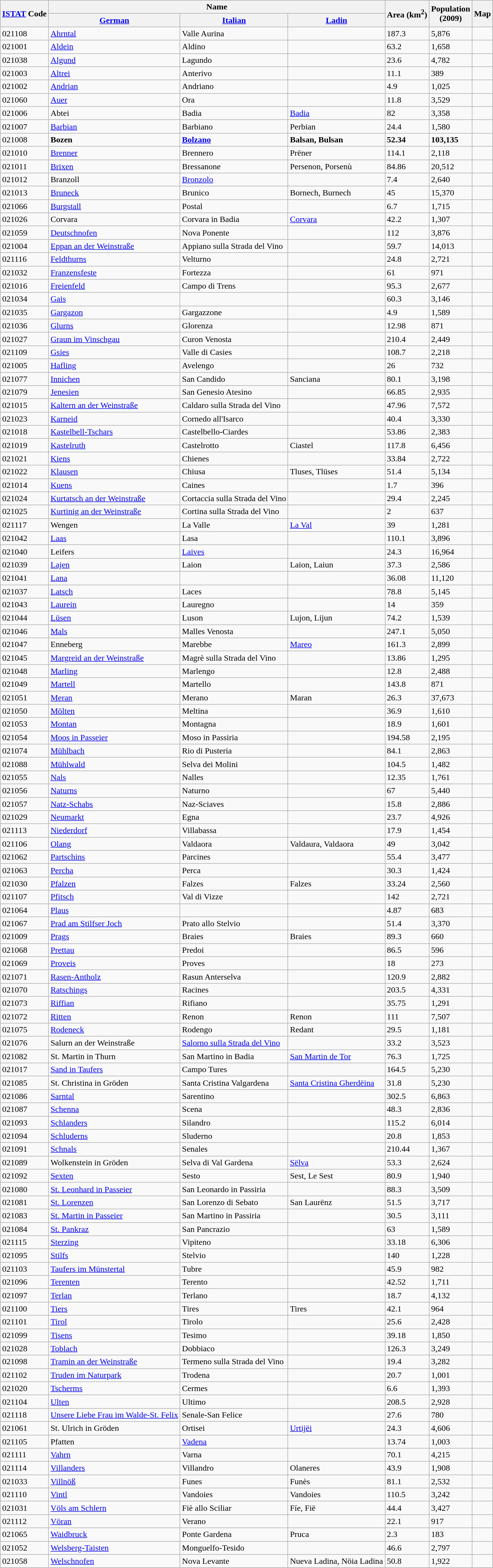<table class="wikitable sortable">
<tr>
<th rowspan="2"><a href='#'>ISTAT</a> Code</th>
<th colspan="3">Name</th>
<th rowspan="2">Area (km<sup>2</sup>)</th>
<th rowspan="2">Population<br>(2009)</th>
<th rowspan="2">Map</th>
</tr>
<tr>
<th><a href='#'>German</a></th>
<th><a href='#'>Italian</a></th>
<th><a href='#'>Ladin</a></th>
</tr>
<tr>
<td>021108</td>
<td><a href='#'>Ahrntal</a></td>
<td>Valle Aurina</td>
<td></td>
<td>187.3</td>
<td>5,876</td>
<td></td>
</tr>
<tr>
<td>021001</td>
<td><a href='#'>Aldein</a></td>
<td>Aldino</td>
<td></td>
<td>63.2</td>
<td>1,658</td>
<td></td>
</tr>
<tr>
<td>021038</td>
<td><a href='#'>Algund</a></td>
<td>Lagundo</td>
<td></td>
<td>23.6</td>
<td>4,782</td>
<td></td>
</tr>
<tr>
<td>021003</td>
<td><a href='#'>Altrei</a></td>
<td>Anterivo</td>
<td></td>
<td>11.1</td>
<td>389</td>
<td></td>
</tr>
<tr>
<td>021002</td>
<td><a href='#'>Andrian</a></td>
<td>Andriano</td>
<td></td>
<td>4.9</td>
<td>1,025</td>
<td></td>
</tr>
<tr>
<td>021060</td>
<td><a href='#'>Auer</a></td>
<td>Ora</td>
<td></td>
<td>11.8</td>
<td>3,529</td>
<td></td>
</tr>
<tr>
<td>021006</td>
<td>Abtei</td>
<td>Badia</td>
<td><a href='#'>Badia</a></td>
<td>82</td>
<td>3,358</td>
<td></td>
</tr>
<tr>
<td>021007</td>
<td><a href='#'>Barbian</a></td>
<td>Barbiano</td>
<td>Perbian</td>
<td>24.4</td>
<td>1,580</td>
<td></td>
</tr>
<tr>
<td>021008</td>
<td><strong>Bozen</strong></td>
<td><strong><a href='#'>Bolzano</a></strong></td>
<td><strong>Balsan, Bulsan</strong></td>
<td><strong>52.34</strong></td>
<td><strong>103,135</strong></td>
<td></td>
</tr>
<tr>
<td>021010</td>
<td><a href='#'>Brenner</a></td>
<td>Brennero</td>
<td>Prëner</td>
<td>114.1</td>
<td>2,118</td>
<td></td>
</tr>
<tr>
<td>021011</td>
<td><a href='#'>Brixen</a></td>
<td>Bressanone</td>
<td>Persenon, Porsenù</td>
<td>84.86</td>
<td>20,512</td>
<td></td>
</tr>
<tr>
<td>021012</td>
<td>Branzoll</td>
<td><a href='#'>Bronzolo</a></td>
<td></td>
<td>7.4</td>
<td>2,640</td>
<td></td>
</tr>
<tr>
<td>021013</td>
<td><a href='#'>Bruneck</a></td>
<td>Brunico</td>
<td>Bornech, Burnech</td>
<td>45</td>
<td>15,370</td>
<td></td>
</tr>
<tr>
<td>021066</td>
<td><a href='#'>Burgstall</a></td>
<td>Postal</td>
<td></td>
<td>6.7</td>
<td>1,715</td>
<td></td>
</tr>
<tr>
<td>021026</td>
<td>Corvara</td>
<td>Corvara in Badia</td>
<td><a href='#'>Corvara</a></td>
<td>42.2</td>
<td>1,307</td>
<td></td>
</tr>
<tr>
<td>021059</td>
<td><a href='#'>Deutschnofen</a></td>
<td>Nova Ponente</td>
<td></td>
<td>112</td>
<td>3,876</td>
<td></td>
</tr>
<tr>
<td>021004</td>
<td><a href='#'>Eppan an der Weinstraße</a></td>
<td>Appiano sulla Strada del Vino</td>
<td></td>
<td>59.7</td>
<td>14,013</td>
<td></td>
</tr>
<tr>
<td>021116</td>
<td><a href='#'>Feldthurns</a></td>
<td>Velturno</td>
<td></td>
<td>24.8</td>
<td>2,721</td>
<td></td>
</tr>
<tr>
<td>021032</td>
<td><a href='#'>Franzensfeste</a></td>
<td>Fortezza</td>
<td></td>
<td>61</td>
<td>971</td>
<td></td>
</tr>
<tr>
<td>021016</td>
<td><a href='#'>Freienfeld</a></td>
<td>Campo di Trens</td>
<td></td>
<td>95.3</td>
<td>2,677</td>
<td></td>
</tr>
<tr>
<td>021034</td>
<td><a href='#'>Gais</a></td>
<td></td>
<td></td>
<td>60.3</td>
<td>3,146</td>
<td></td>
</tr>
<tr>
<td>021035</td>
<td><a href='#'>Gargazon</a></td>
<td>Gargazzone</td>
<td></td>
<td>4.9</td>
<td>1,589</td>
<td></td>
</tr>
<tr>
<td>021036</td>
<td><a href='#'>Glurns</a></td>
<td>Glorenza</td>
<td></td>
<td>12.98</td>
<td>871</td>
<td></td>
</tr>
<tr>
<td>021027</td>
<td><a href='#'>Graun im Vinschgau</a></td>
<td>Curon Venosta</td>
<td></td>
<td>210.4</td>
<td>2,449</td>
<td></td>
</tr>
<tr>
<td>021109</td>
<td><a href='#'>Gsies</a></td>
<td>Valle di Casies</td>
<td></td>
<td>108.7</td>
<td>2,218</td>
<td></td>
</tr>
<tr>
<td>021005</td>
<td><a href='#'>Hafling</a></td>
<td>Avelengo</td>
<td></td>
<td>26</td>
<td>732</td>
<td></td>
</tr>
<tr>
<td>021077</td>
<td><a href='#'>Innichen</a></td>
<td>San Candido</td>
<td>Sanciana</td>
<td>80.1</td>
<td>3,198</td>
<td></td>
</tr>
<tr>
<td>021079</td>
<td><a href='#'>Jenesien</a></td>
<td>San Genesio Atesino</td>
<td></td>
<td>66.85</td>
<td>2,935</td>
<td></td>
</tr>
<tr>
<td>021015</td>
<td><a href='#'>Kaltern an der Weinstraße</a></td>
<td>Caldaro sulla Strada del Vino</td>
<td></td>
<td>47.96</td>
<td>7,572</td>
<td></td>
</tr>
<tr>
<td>021023</td>
<td><a href='#'>Karneid</a></td>
<td>Cornedo all'Isarco</td>
<td></td>
<td>40.4</td>
<td>3,330</td>
<td></td>
</tr>
<tr>
<td>021018</td>
<td><a href='#'>Kastelbell-Tschars</a></td>
<td>Castelbello-Ciardes</td>
<td></td>
<td>53.86</td>
<td>2,383</td>
<td></td>
</tr>
<tr>
<td>021019</td>
<td><a href='#'>Kastelruth</a></td>
<td>Castelrotto</td>
<td>Ciastel</td>
<td>117.8</td>
<td>6,456</td>
<td></td>
</tr>
<tr>
<td>021021</td>
<td><a href='#'>Kiens</a></td>
<td>Chienes</td>
<td></td>
<td>33.84</td>
<td>2,722</td>
<td></td>
</tr>
<tr>
<td>021022</td>
<td><a href='#'>Klausen</a></td>
<td>Chiusa</td>
<td>Tluses, Tlüses</td>
<td>51.4</td>
<td>5,134</td>
<td></td>
</tr>
<tr>
<td>021014</td>
<td><a href='#'>Kuens</a></td>
<td>Caines</td>
<td></td>
<td>1.7</td>
<td>396</td>
<td></td>
</tr>
<tr>
<td>021024</td>
<td><a href='#'>Kurtatsch an der Weinstraße</a></td>
<td>Cortaccia sulla Strada del Vino</td>
<td></td>
<td>29.4</td>
<td>2,245</td>
<td></td>
</tr>
<tr>
<td>021025</td>
<td><a href='#'>Kurtinig an der Weinstraße</a></td>
<td>Cortina sulla Strada del Vino</td>
<td></td>
<td>2</td>
<td>637</td>
<td></td>
</tr>
<tr>
<td>021117</td>
<td>Wengen</td>
<td>La Valle</td>
<td><a href='#'>La Val</a></td>
<td>39</td>
<td>1,281</td>
<td></td>
</tr>
<tr>
<td>021042</td>
<td><a href='#'>Laas</a></td>
<td>Lasa</td>
<td></td>
<td>110.1</td>
<td>3,896</td>
<td></td>
</tr>
<tr>
<td>021040</td>
<td>Leifers</td>
<td><a href='#'>Laives</a></td>
<td></td>
<td>24.3</td>
<td>16,964</td>
<td></td>
</tr>
<tr>
<td>021039</td>
<td><a href='#'>Lajen</a></td>
<td>Laion</td>
<td>Laion, Laiun</td>
<td>37.3</td>
<td>2,586</td>
<td></td>
</tr>
<tr>
<td>021041</td>
<td><a href='#'>Lana</a></td>
<td></td>
<td></td>
<td>36.08</td>
<td>11,120</td>
<td></td>
</tr>
<tr>
<td>021037</td>
<td><a href='#'>Latsch</a></td>
<td>Laces</td>
<td></td>
<td>78.8</td>
<td>5,145</td>
<td></td>
</tr>
<tr>
<td>021043</td>
<td><a href='#'>Laurein</a></td>
<td>Lauregno</td>
<td></td>
<td>14</td>
<td>359</td>
<td></td>
</tr>
<tr>
<td>021044</td>
<td><a href='#'>Lüsen</a></td>
<td>Luson</td>
<td>Lujon, Lijun</td>
<td>74.2</td>
<td>1,539</td>
<td></td>
</tr>
<tr>
<td>021046</td>
<td><a href='#'>Mals</a></td>
<td>Malles Venosta</td>
<td></td>
<td>247.1</td>
<td>5,050</td>
<td></td>
</tr>
<tr>
<td>021047</td>
<td>Enneberg</td>
<td>Marebbe</td>
<td><a href='#'>Mareo</a></td>
<td>161.3</td>
<td>2,899</td>
<td></td>
</tr>
<tr>
<td>021045</td>
<td><a href='#'>Margreid an der Weinstraße</a></td>
<td>Magrè sulla Strada del Vino</td>
<td></td>
<td>13.86</td>
<td>1,295</td>
<td></td>
</tr>
<tr>
<td>021048</td>
<td><a href='#'>Marling</a></td>
<td>Marlengo</td>
<td></td>
<td>12.8</td>
<td>2,488</td>
<td></td>
</tr>
<tr>
<td>021049</td>
<td><a href='#'>Martell</a></td>
<td>Martello</td>
<td></td>
<td>143.8</td>
<td>871</td>
<td></td>
</tr>
<tr>
<td>021051</td>
<td><a href='#'>Meran</a></td>
<td>Merano</td>
<td>Maran</td>
<td>26.3</td>
<td>37,673</td>
<td></td>
</tr>
<tr>
<td>021050</td>
<td><a href='#'>Mölten</a></td>
<td>Meltina</td>
<td></td>
<td>36.9</td>
<td>1,610</td>
<td></td>
</tr>
<tr>
<td>021053</td>
<td><a href='#'>Montan</a></td>
<td>Montagna</td>
<td></td>
<td>18.9</td>
<td>1,601</td>
<td></td>
</tr>
<tr>
<td>021054</td>
<td><a href='#'>Moos in Passeier</a></td>
<td>Moso in Passiria</td>
<td></td>
<td>194.58</td>
<td>2,195</td>
<td></td>
</tr>
<tr>
<td>021074</td>
<td><a href='#'>Mühlbach</a></td>
<td>Rio di Pusteria</td>
<td></td>
<td>84.1</td>
<td>2,863</td>
<td></td>
</tr>
<tr>
<td>021088</td>
<td><a href='#'>Mühlwald</a></td>
<td>Selva dei Molini</td>
<td></td>
<td>104.5</td>
<td>1,482</td>
<td></td>
</tr>
<tr>
<td>021055</td>
<td><a href='#'>Nals</a></td>
<td>Nalles</td>
<td></td>
<td>12.35</td>
<td>1,761</td>
<td></td>
</tr>
<tr>
<td>021056</td>
<td><a href='#'>Naturns</a></td>
<td>Naturno</td>
<td></td>
<td>67</td>
<td>5,440</td>
<td></td>
</tr>
<tr>
<td>021057</td>
<td><a href='#'>Natz-Schabs</a></td>
<td>Naz-Sciaves</td>
<td></td>
<td>15.8</td>
<td>2,886</td>
<td></td>
</tr>
<tr>
<td>021029</td>
<td><a href='#'>Neumarkt</a></td>
<td>Egna</td>
<td></td>
<td>23.7</td>
<td>4,926</td>
<td></td>
</tr>
<tr>
<td>021113</td>
<td><a href='#'>Niederdorf</a></td>
<td>Villabassa</td>
<td></td>
<td>17.9</td>
<td>1,454</td>
<td></td>
</tr>
<tr>
<td>021106</td>
<td><a href='#'>Olang</a></td>
<td>Valdaora</td>
<td>Valdaura, Valdaora</td>
<td>49</td>
<td>3,042</td>
<td></td>
</tr>
<tr>
<td>021062</td>
<td><a href='#'>Partschins</a></td>
<td>Parcines</td>
<td></td>
<td>55.4</td>
<td>3,477</td>
<td></td>
</tr>
<tr>
<td>021063</td>
<td><a href='#'>Percha</a></td>
<td>Perca</td>
<td></td>
<td>30.3</td>
<td>1,424</td>
<td></td>
</tr>
<tr>
<td>021030</td>
<td><a href='#'>Pfalzen</a></td>
<td>Falzes</td>
<td>Falzes</td>
<td>33.24</td>
<td>2,560</td>
<td></td>
</tr>
<tr>
<td>021107</td>
<td><a href='#'>Pfitsch</a></td>
<td>Val di Vizze</td>
<td></td>
<td>142</td>
<td>2,721</td>
<td></td>
</tr>
<tr>
<td>021064</td>
<td><a href='#'>Plaus</a></td>
<td></td>
<td></td>
<td>4.87</td>
<td>683</td>
<td></td>
</tr>
<tr>
<td>021067</td>
<td><a href='#'>Prad am Stilfser Joch</a></td>
<td>Prato allo Stelvio</td>
<td></td>
<td>51.4</td>
<td>3,370</td>
<td></td>
</tr>
<tr>
<td>021009</td>
<td><a href='#'>Prags</a></td>
<td>Braies</td>
<td>Braies</td>
<td>89.3</td>
<td>660</td>
<td></td>
</tr>
<tr>
<td>021068</td>
<td><a href='#'>Prettau</a></td>
<td>Predoi</td>
<td></td>
<td>86.5</td>
<td>596</td>
<td></td>
</tr>
<tr>
<td>021069</td>
<td><a href='#'>Proveis</a></td>
<td>Proves</td>
<td></td>
<td>18</td>
<td>273</td>
<td></td>
</tr>
<tr>
<td>021071</td>
<td><a href='#'>Rasen-Antholz</a></td>
<td>Rasun Anterselva</td>
<td></td>
<td>120.9</td>
<td>2,882</td>
<td></td>
</tr>
<tr>
<td>021070</td>
<td><a href='#'>Ratschings</a></td>
<td>Racines</td>
<td></td>
<td>203.5</td>
<td>4,331</td>
<td></td>
</tr>
<tr>
<td>021073</td>
<td><a href='#'>Riffian</a></td>
<td>Rifiano</td>
<td></td>
<td>35.75</td>
<td>1,291</td>
<td></td>
</tr>
<tr>
<td>021072</td>
<td><a href='#'>Ritten</a></td>
<td>Renon</td>
<td>Renon</td>
<td>111</td>
<td>7,507</td>
<td></td>
</tr>
<tr>
<td>021075</td>
<td><a href='#'>Rodeneck</a></td>
<td>Rodengo</td>
<td>Redant</td>
<td>29.5</td>
<td>1,181</td>
<td></td>
</tr>
<tr>
<td>021076</td>
<td>Salurn an der Weinstraße</td>
<td><a href='#'>Salorno sulla Strada del Vino</a></td>
<td></td>
<td>33.2</td>
<td>3,523</td>
<td></td>
</tr>
<tr>
<td>021082</td>
<td>St. Martin in Thurn</td>
<td>San Martino in Badia</td>
<td><a href='#'>San Martin de Tor</a></td>
<td>76.3</td>
<td>1,725</td>
<td></td>
</tr>
<tr>
<td>021017</td>
<td><a href='#'>Sand in Taufers</a></td>
<td>Campo Tures</td>
<td></td>
<td>164.5</td>
<td>5,230</td>
<td></td>
</tr>
<tr>
<td>021085</td>
<td>St. Christina in Gröden</td>
<td>Santa Cristina Valgardena</td>
<td><a href='#'>Santa Cristina Gherdëina</a></td>
<td>31.8</td>
<td>5,230</td>
<td></td>
</tr>
<tr>
<td>021086</td>
<td><a href='#'>Sarntal</a></td>
<td>Sarentino</td>
<td></td>
<td>302.5</td>
<td>6,863</td>
<td></td>
</tr>
<tr>
<td>021087</td>
<td><a href='#'>Schenna</a></td>
<td>Scena</td>
<td></td>
<td>48.3</td>
<td>2,836</td>
<td></td>
</tr>
<tr>
<td>021093</td>
<td><a href='#'>Schlanders</a></td>
<td>Silandro</td>
<td></td>
<td>115.2</td>
<td>6,014</td>
<td></td>
</tr>
<tr>
<td>021094</td>
<td><a href='#'>Schluderns</a></td>
<td>Sluderno</td>
<td></td>
<td>20.8</td>
<td>1,853</td>
<td></td>
</tr>
<tr>
<td>021091</td>
<td><a href='#'>Schnals</a></td>
<td>Senales</td>
<td></td>
<td>210.44</td>
<td>1,367</td>
<td></td>
</tr>
<tr>
<td>021089</td>
<td>Wolkenstein in Gröden</td>
<td>Selva di Val Gardena</td>
<td><a href='#'>Sëlva</a></td>
<td>53.3</td>
<td>2,624</td>
<td></td>
</tr>
<tr>
<td>021092</td>
<td><a href='#'>Sexten</a></td>
<td>Sesto</td>
<td>Sest, Le Sest</td>
<td>80.9</td>
<td>1,940</td>
<td></td>
</tr>
<tr>
<td>021080</td>
<td><a href='#'>St. Leonhard in Passeier</a></td>
<td>San Leonardo in Passiria</td>
<td></td>
<td>88.3</td>
<td>3,509</td>
<td></td>
</tr>
<tr>
<td>021081</td>
<td><a href='#'>St. Lorenzen</a></td>
<td>San Lorenzo di Sebato</td>
<td>San Laurënz</td>
<td>51.5</td>
<td>3,717</td>
<td></td>
</tr>
<tr>
<td>021083</td>
<td><a href='#'>St. Martin in Passeier</a></td>
<td>San Martino in Passiria</td>
<td></td>
<td>30.5</td>
<td>3,111</td>
<td></td>
</tr>
<tr>
<td>021084</td>
<td><a href='#'>St. Pankraz</a></td>
<td>San Pancrazio</td>
<td></td>
<td>63</td>
<td>1,589</td>
<td></td>
</tr>
<tr>
<td>021115</td>
<td><a href='#'>Sterzing</a></td>
<td>Vipiteno</td>
<td></td>
<td>33.18</td>
<td>6,306</td>
<td></td>
</tr>
<tr>
<td>021095</td>
<td><a href='#'>Stilfs</a></td>
<td>Stelvio</td>
<td></td>
<td>140</td>
<td>1,228</td>
<td></td>
</tr>
<tr>
<td>021103</td>
<td><a href='#'>Taufers im Münstertal</a></td>
<td>Tubre</td>
<td></td>
<td>45.9</td>
<td>982</td>
<td></td>
</tr>
<tr>
<td>021096</td>
<td><a href='#'>Terenten</a></td>
<td>Terento</td>
<td></td>
<td>42.52</td>
<td>1,711</td>
<td></td>
</tr>
<tr>
<td>021097</td>
<td><a href='#'>Terlan</a></td>
<td>Terlano</td>
<td></td>
<td>18.7</td>
<td>4,132</td>
<td></td>
</tr>
<tr>
<td>021100</td>
<td><a href='#'>Tiers</a></td>
<td>Tires</td>
<td>Tires</td>
<td>42.1</td>
<td>964</td>
<td></td>
</tr>
<tr>
<td>021101</td>
<td><a href='#'>Tirol</a></td>
<td>Tirolo</td>
<td></td>
<td>25.6</td>
<td>2,428</td>
<td></td>
</tr>
<tr>
<td>021099</td>
<td><a href='#'>Tisens</a></td>
<td>Tesimo</td>
<td></td>
<td>39.18</td>
<td>1,850</td>
<td></td>
</tr>
<tr>
<td>021028</td>
<td><a href='#'>Toblach</a></td>
<td>Dobbiaco</td>
<td></td>
<td>126.3</td>
<td>3,249</td>
<td></td>
</tr>
<tr>
<td>021098</td>
<td><a href='#'>Tramin an der Weinstraße</a></td>
<td>Termeno sulla Strada del Vino</td>
<td></td>
<td>19.4</td>
<td>3,282</td>
<td></td>
</tr>
<tr>
<td>021102</td>
<td><a href='#'>Truden im Naturpark</a></td>
<td>Trodena</td>
<td></td>
<td>20.7</td>
<td>1,001</td>
<td></td>
</tr>
<tr>
<td>021020</td>
<td><a href='#'>Tscherms</a></td>
<td>Cermes</td>
<td></td>
<td>6.6</td>
<td>1,393</td>
<td></td>
</tr>
<tr>
<td>021104</td>
<td><a href='#'>Ulten</a></td>
<td>Ultimo</td>
<td></td>
<td>208.5</td>
<td>2,928</td>
<td></td>
</tr>
<tr>
<td>021118</td>
<td><a href='#'>Unsere Liebe Frau im Walde-St. Felix</a></td>
<td>Senale-San Felice</td>
<td></td>
<td>27.6</td>
<td>780</td>
<td></td>
</tr>
<tr>
<td>021061</td>
<td>St. Ulrich in Gröden</td>
<td>Ortisei</td>
<td><a href='#'>Urtijëi</a></td>
<td>24.3</td>
<td>4,606</td>
<td></td>
</tr>
<tr>
<td>021105</td>
<td>Pfatten</td>
<td><a href='#'>Vadena</a></td>
<td></td>
<td>13.74</td>
<td>1,003</td>
<td></td>
</tr>
<tr>
<td>021111</td>
<td><a href='#'>Vahrn</a></td>
<td>Varna</td>
<td></td>
<td>70.1</td>
<td>4,215</td>
<td></td>
</tr>
<tr>
<td>021114</td>
<td><a href='#'>Villanders</a></td>
<td>Villandro</td>
<td>Olaneres</td>
<td>43.9</td>
<td>1,908</td>
<td></td>
</tr>
<tr>
<td>021033</td>
<td><a href='#'>Villnöß</a></td>
<td>Funes</td>
<td>Funès</td>
<td>81.1</td>
<td>2,532</td>
<td></td>
</tr>
<tr>
<td>021110</td>
<td><a href='#'>Vintl</a></td>
<td>Vandoies</td>
<td>Vandoies</td>
<td>110.5</td>
<td>3,242</td>
<td></td>
</tr>
<tr>
<td>021031</td>
<td><a href='#'>Völs am Schlern</a></td>
<td>Fiè allo Sciliar</td>
<td>Fíe, Fië</td>
<td>44.4</td>
<td>3,427</td>
<td></td>
</tr>
<tr>
<td>021112</td>
<td><a href='#'>Vöran</a></td>
<td>Verano</td>
<td></td>
<td>22.1</td>
<td>917</td>
<td></td>
</tr>
<tr>
<td>021065</td>
<td><a href='#'>Waidbruck</a></td>
<td>Ponte Gardena</td>
<td>Pruca</td>
<td>2.3</td>
<td>183</td>
<td></td>
</tr>
<tr>
<td>021052</td>
<td><a href='#'>Welsberg-Taisten</a></td>
<td>Monguelfo-Tesido</td>
<td></td>
<td>46.6</td>
<td>2,797</td>
<td></td>
</tr>
<tr>
<td>021058</td>
<td><a href='#'>Welschnofen</a></td>
<td>Nova Levante</td>
<td>Nueva Ladina, Nöia Ladina</td>
<td>50.8</td>
<td>1,922</td>
<td></td>
</tr>
</table>
